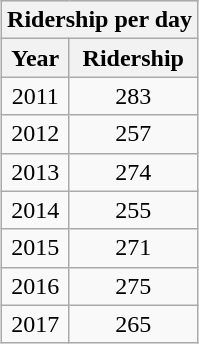<table class="wikitable" style="margin: 1em 0.2em; text-align: center;">
<tr style="background: #ddd;">
<th colspan="2">Ridership per day </th>
</tr>
<tr>
<th>Year</th>
<th>Ridership</th>
</tr>
<tr>
<td>2011</td>
<td>283</td>
</tr>
<tr>
<td>2012</td>
<td>257</td>
</tr>
<tr>
<td>2013</td>
<td>274</td>
</tr>
<tr>
<td>2014</td>
<td>255</td>
</tr>
<tr>
<td>2015</td>
<td>271</td>
</tr>
<tr>
<td>2016</td>
<td>275</td>
</tr>
<tr>
<td>2017</td>
<td>265</td>
</tr>
</table>
